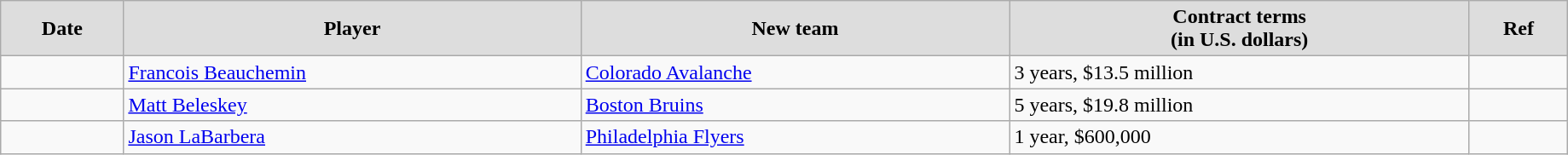<table class="wikitable" width=97%>
<tr align="center" bgcolor="#dddddd">
<td><strong>Date</strong></td>
<td><strong>Player</strong></td>
<td><strong>New team</strong></td>
<td><strong>Contract terms</strong><br><strong>(in U.S. dollars)</strong></td>
<td><strong>Ref</strong></td>
</tr>
<tr>
<td></td>
<td><a href='#'>Francois Beauchemin</a></td>
<td><a href='#'>Colorado Avalanche</a></td>
<td>3 years, $13.5 million</td>
<td></td>
</tr>
<tr>
<td></td>
<td><a href='#'>Matt Beleskey</a></td>
<td><a href='#'>Boston Bruins</a></td>
<td>5 years, $19.8 million</td>
<td></td>
</tr>
<tr>
<td></td>
<td><a href='#'>Jason LaBarbera</a></td>
<td><a href='#'>Philadelphia Flyers</a></td>
<td>1 year, $600,000</td>
<td></td>
</tr>
</table>
